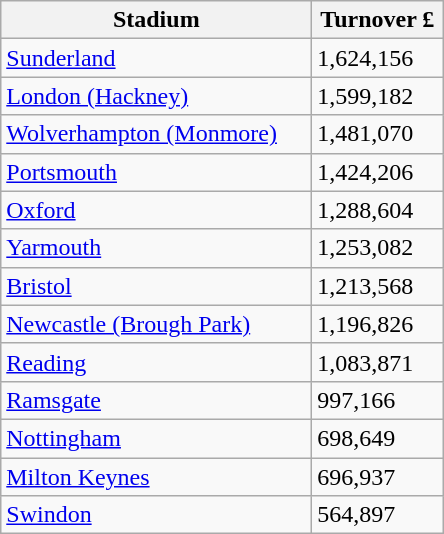<table class="wikitable">
<tr>
<th width=200>Stadium</th>
<th width=80>Turnover £</th>
</tr>
<tr>
<td><a href='#'>Sunderland</a></td>
<td>1,624,156</td>
</tr>
<tr>
<td><a href='#'>London (Hackney)</a></td>
<td>1,599,182</td>
</tr>
<tr>
<td><a href='#'>Wolverhampton (Monmore)</a></td>
<td>1,481,070</td>
</tr>
<tr>
<td><a href='#'>Portsmouth</a></td>
<td>1,424,206</td>
</tr>
<tr>
<td><a href='#'>Oxford</a></td>
<td>1,288,604</td>
</tr>
<tr>
<td><a href='#'>Yarmouth</a></td>
<td>1,253,082</td>
</tr>
<tr>
<td><a href='#'>Bristol</a></td>
<td>1,213,568</td>
</tr>
<tr>
<td><a href='#'>Newcastle (Brough Park)</a></td>
<td>1,196,826</td>
</tr>
<tr>
<td><a href='#'>Reading</a></td>
<td>1,083,871</td>
</tr>
<tr>
<td><a href='#'>Ramsgate</a></td>
<td>997,166</td>
</tr>
<tr>
<td><a href='#'>Nottingham</a></td>
<td>698,649</td>
</tr>
<tr>
<td><a href='#'>Milton Keynes</a></td>
<td>696,937</td>
</tr>
<tr>
<td><a href='#'>Swindon</a></td>
<td>564,897</td>
</tr>
</table>
